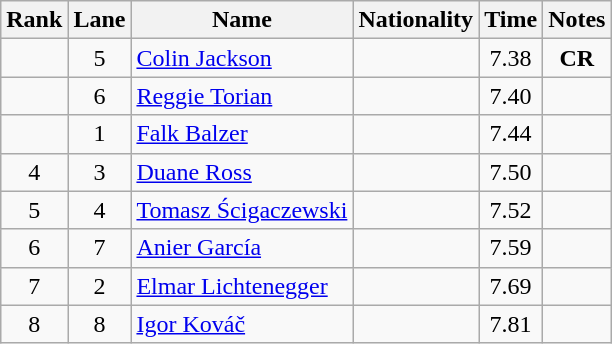<table class="wikitable sortable" style="text-align:center">
<tr>
<th>Rank</th>
<th>Lane</th>
<th>Name</th>
<th>Nationality</th>
<th>Time</th>
<th>Notes</th>
</tr>
<tr>
<td></td>
<td>5</td>
<td align="left"><a href='#'>Colin Jackson</a></td>
<td align=left></td>
<td>7.38</td>
<td><strong>CR</strong></td>
</tr>
<tr>
<td></td>
<td>6</td>
<td align="left"><a href='#'>Reggie Torian</a></td>
<td align=left></td>
<td>7.40</td>
<td></td>
</tr>
<tr>
<td></td>
<td>1</td>
<td align="left"><a href='#'>Falk Balzer</a></td>
<td align=left></td>
<td>7.44</td>
<td></td>
</tr>
<tr>
<td>4</td>
<td>3</td>
<td align="left"><a href='#'>Duane Ross</a></td>
<td align=left></td>
<td>7.50</td>
<td></td>
</tr>
<tr>
<td>5</td>
<td>4</td>
<td align="left"><a href='#'>Tomasz Ścigaczewski</a></td>
<td align=left></td>
<td>7.52</td>
<td></td>
</tr>
<tr>
<td>6</td>
<td>7</td>
<td align="left"><a href='#'>Anier García</a></td>
<td align=left></td>
<td>7.59</td>
<td></td>
</tr>
<tr>
<td>7</td>
<td>2</td>
<td align="left"><a href='#'>Elmar Lichtenegger</a></td>
<td align=left></td>
<td>7.69</td>
<td></td>
</tr>
<tr>
<td>8</td>
<td>8</td>
<td align="left"><a href='#'>Igor Kováč</a></td>
<td align=left></td>
<td>7.81</td>
<td></td>
</tr>
</table>
